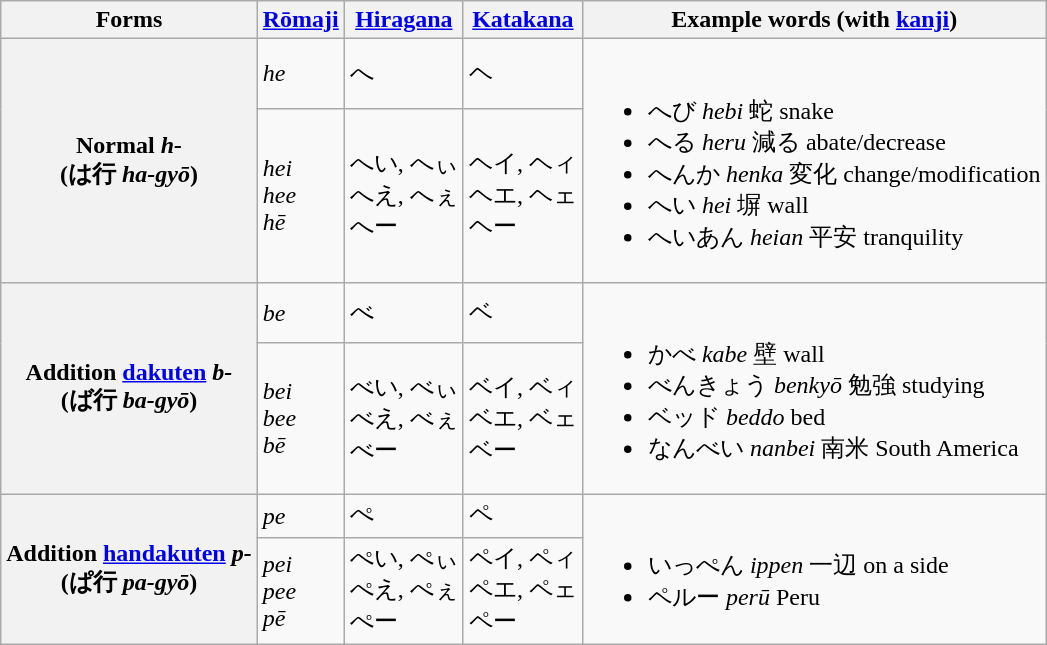<table class="wikitable">
<tr>
<th>Forms</th>
<th><a href='#'>Rōmaji</a></th>
<th><a href='#'>Hiragana</a></th>
<th><a href='#'>Katakana</a></th>
<th>Example words (with <a href='#'>kanji</a>)</th>
</tr>
<tr>
<th rowspan="2">Normal <em>h-</em><br>(は行 <em>ha-gyō</em>)</th>
<td><em>he</em></td>
<td>へ</td>
<td>ヘ</td>
<td rowspan="2"><br><ul><li>へび <em>hebi</em> 蛇 snake</li><li>へる <em>heru</em> 減る abate/decrease</li><li>へんか <em>henka</em> 変化 change/modification</li><li>へい <em>hei</em> 塀 wall</li><li>へいあん <em>heian</em> 平安 tranquility</li></ul></td>
</tr>
<tr>
<td><em>hei</em><br><em>hee</em><br><em>hē</em></td>
<td>へい, へぃ<br>へえ, へぇ<br>へー</td>
<td>ヘイ, ヘィ<br>ヘエ, ヘェ<br>ヘー</td>
</tr>
<tr>
<th rowspan="2">Addition <a href='#'>dakuten</a> <em>b-</em><br>(ば行 <em>ba-gyō</em>)</th>
<td><em>be</em></td>
<td>べ</td>
<td>ベ</td>
<td rowspan="2"><br><ul><li>かべ <em>kabe</em> 壁 wall</li><li>べんきょう <em>benkyō</em> 勉強 studying</li><li>ベッド <em>beddo</em> bed</li><li>なんべい <em>nanbei</em> 南米 South America</li></ul></td>
</tr>
<tr>
<td><em>bei</em><br><em>bee</em><br><em>bē</em></td>
<td>べい, べぃ<br>べえ, べぇ<br>べー</td>
<td>ベイ, ベィ<br>ベエ, ベェ<br>ベー</td>
</tr>
<tr>
<th rowspan="2">Addition <a href='#'>handakuten</a> <em>p-</em><br>(ぱ行 <em>pa-gyō</em>)</th>
<td><em>pe</em></td>
<td>ぺ</td>
<td>ペ</td>
<td rowspan="2"><br><ul><li>いっぺん <em>ippen</em> 一辺 on a side</li><li>ペルー <em>perū</em> Peru</li></ul></td>
</tr>
<tr>
<td><em>pei</em><br><em>pee</em><br><em>pē</em></td>
<td>ぺい, ぺぃ<br>ぺえ, ぺぇ<br>ぺー</td>
<td>ペイ, ペィ<br>ペエ, ペェ<br>ペー</td>
</tr>
</table>
